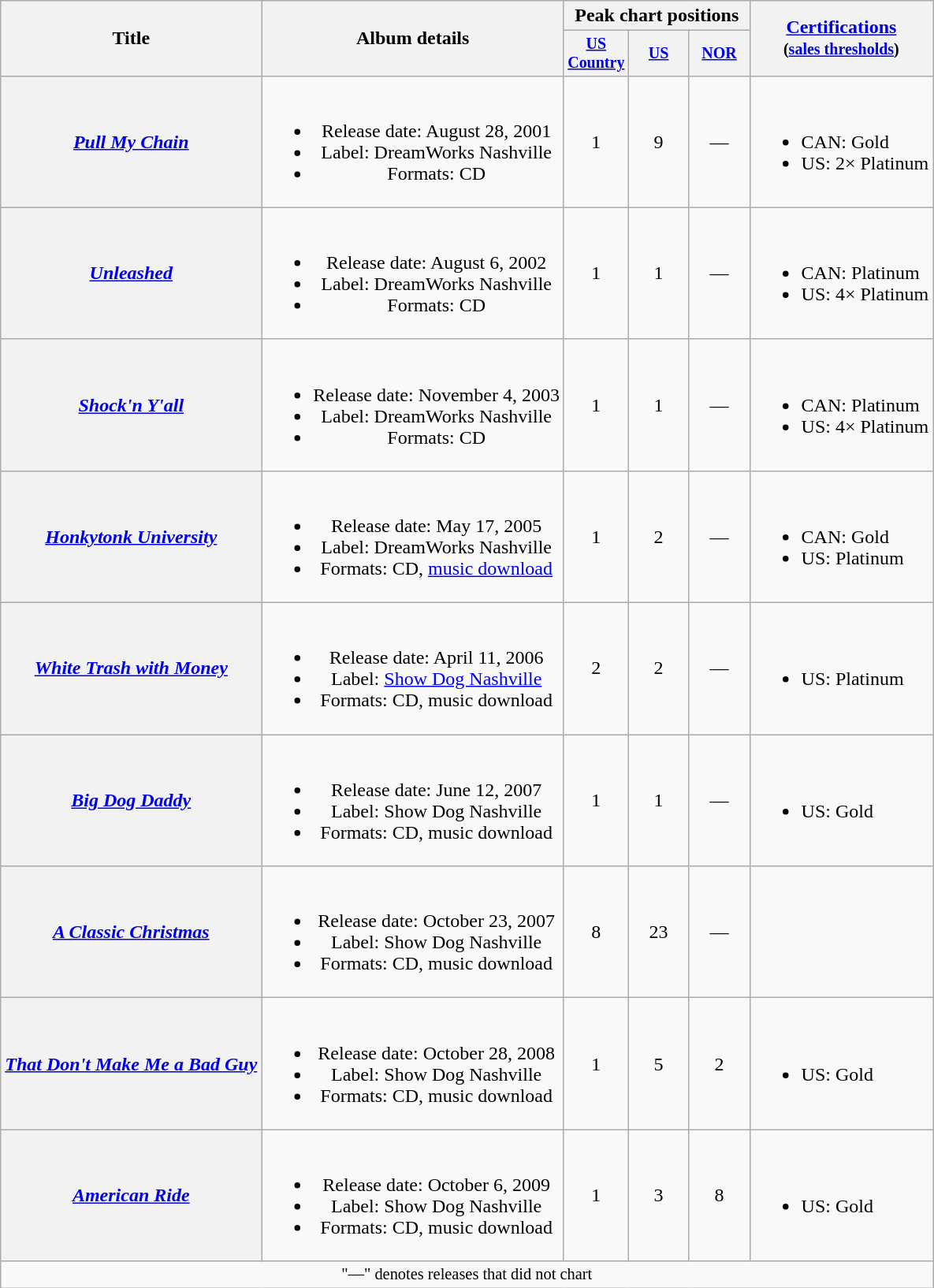<table class="wikitable plainrowheaders" style="text-align:center;">
<tr>
<th scope="col" rowspan="2">Title</th>
<th scope="col" rowspan="2">Album details</th>
<th scope="col" colspan="3">Peak chart positions</th>
<th scope="col" rowspan="2"><a href='#'>Certifications</a><br><small>(<a href='#'>sales thresholds</a>)</small></th>
</tr>
<tr style="font-size:smaller;">
<th width="45"><a href='#'>US Country</a><br></th>
<th width="45"><a href='#'>US</a><br></th>
<th width="45"><a href='#'>NOR</a><br></th>
</tr>
<tr>
<th scope="row"><em><a href='#'>Pull My Chain</a></em></th>
<td><br><ul><li>Release date: August 28, 2001</li><li>Label: DreamWorks Nashville</li><li>Formats: CD</li></ul></td>
<td>1</td>
<td>9</td>
<td>—</td>
<td align="left"><br><ul><li>CAN: Gold</li><li>US: 2× Platinum</li></ul></td>
</tr>
<tr>
<th scope="row"><em><a href='#'>Unleashed</a></em></th>
<td><br><ul><li>Release date: August 6, 2002</li><li>Label: DreamWorks Nashville</li><li>Formats: CD</li></ul></td>
<td>1</td>
<td>1</td>
<td>—</td>
<td align="left"><br><ul><li>CAN: Platinum</li><li>US: 4× Platinum</li></ul></td>
</tr>
<tr>
<th scope="row"><em><a href='#'>Shock'n Y'all</a></em></th>
<td><br><ul><li>Release date: November 4, 2003</li><li>Label: DreamWorks Nashville</li><li>Formats: CD</li></ul></td>
<td>1</td>
<td>1</td>
<td>—</td>
<td align="left"><br><ul><li>CAN: Platinum</li><li>US: 4× Platinum</li></ul></td>
</tr>
<tr>
<th scope="row"><em><a href='#'>Honkytonk University</a></em></th>
<td><br><ul><li>Release date: May 17, 2005</li><li>Label: DreamWorks Nashville</li><li>Formats: CD, <a href='#'>music download</a></li></ul></td>
<td>1</td>
<td>2</td>
<td>—</td>
<td align="left"><br><ul><li>CAN: Gold</li><li>US: Platinum</li></ul></td>
</tr>
<tr>
<th scope="row"><em><a href='#'>White Trash with Money</a></em></th>
<td><br><ul><li>Release date: April 11, 2006</li><li>Label: <a href='#'>Show Dog Nashville</a></li><li>Formats: CD, music download</li></ul></td>
<td>2</td>
<td>2</td>
<td>—</td>
<td align="left"><br><ul><li>US: Platinum</li></ul></td>
</tr>
<tr>
<th scope="row"><em><a href='#'>Big Dog Daddy</a></em></th>
<td><br><ul><li>Release date: June 12, 2007</li><li>Label: Show Dog Nashville</li><li>Formats: CD, music download</li></ul></td>
<td>1</td>
<td>1</td>
<td>—</td>
<td align="left"><br><ul><li>US: Gold</li></ul></td>
</tr>
<tr>
<th scope="row"><em><a href='#'>A Classic Christmas</a></em></th>
<td><br><ul><li>Release date: October 23, 2007</li><li>Label: Show Dog Nashville</li><li>Formats: CD, music download</li></ul></td>
<td>8</td>
<td>23</td>
<td>—</td>
<td></td>
</tr>
<tr>
<th scope="row"><em><a href='#'>That Don't Make Me a Bad Guy</a></em></th>
<td><br><ul><li>Release date: October 28, 2008</li><li>Label: Show Dog Nashville</li><li>Formats: CD, music download</li></ul></td>
<td>1</td>
<td>5</td>
<td>2</td>
<td align="left"><br><ul><li>US: Gold</li></ul></td>
</tr>
<tr>
<th scope="row"><em><a href='#'>American Ride</a></em></th>
<td><br><ul><li>Release date: October 6, 2009</li><li>Label: Show Dog Nashville</li><li>Formats: CD, music download</li></ul></td>
<td>1</td>
<td>3</td>
<td>8</td>
<td align="left"><br><ul><li>US: Gold</li></ul></td>
</tr>
<tr>
<td colspan="7" style="font-size:85%">"—" denotes releases that did not chart</td>
</tr>
</table>
